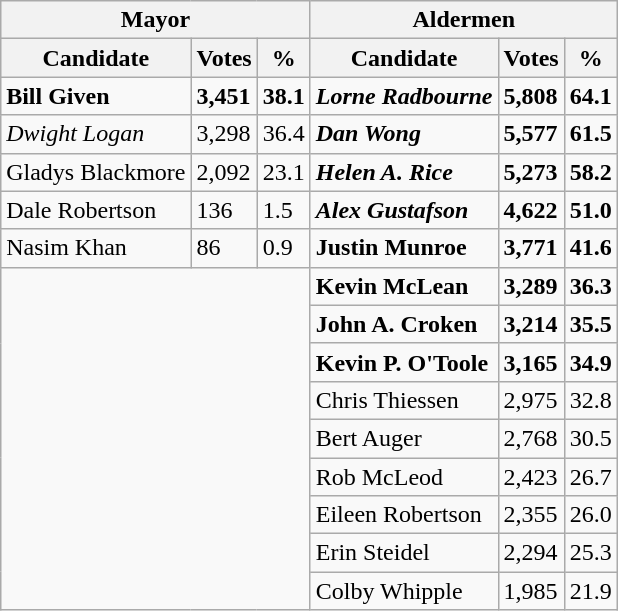<table class="wikitable collapsible collapsed" align="right">
<tr>
<th colspan=3>Mayor</th>
<th colspan=3>Aldermen</th>
</tr>
<tr>
<th>Candidate</th>
<th>Votes</th>
<th>%</th>
<th>Candidate</th>
<th>Votes</th>
<th>%</th>
</tr>
<tr>
<td><strong>Bill Given</strong></td>
<td><strong>3,451</strong></td>
<td><strong>38.1</strong></td>
<td><strong><em>Lorne Radbourne</em></strong></td>
<td><strong>5,808</strong></td>
<td><strong>64.1</strong></td>
</tr>
<tr>
<td><em>Dwight Logan</em></td>
<td>3,298</td>
<td>36.4</td>
<td><strong><em>Dan Wong</em></strong></td>
<td><strong>5,577</strong></td>
<td><strong>61.5</strong></td>
</tr>
<tr>
<td>Gladys Blackmore</td>
<td>2,092</td>
<td>23.1</td>
<td><strong><em>Helen A. Rice</em></strong></td>
<td><strong>5,273</strong></td>
<td><strong>58.2</strong></td>
</tr>
<tr>
<td>Dale Robertson</td>
<td>136</td>
<td>1.5</td>
<td><strong><em>Alex Gustafson</em></strong></td>
<td><strong>4,622</strong></td>
<td><strong>51.0</strong></td>
</tr>
<tr>
<td>Nasim Khan</td>
<td>86</td>
<td>0.9</td>
<td><strong>Justin Munroe</strong></td>
<td><strong>3,771</strong></td>
<td><strong>41.6</strong></td>
</tr>
<tr>
<td rowspan=9 colspan=3></td>
<td><strong>Kevin McLean</strong></td>
<td><strong>3,289</strong></td>
<td><strong>36.3</strong></td>
</tr>
<tr>
<td><strong>John A. Croken</strong></td>
<td><strong>3,214</strong></td>
<td><strong>35.5</strong></td>
</tr>
<tr>
<td><strong>Kevin P. O'Toole</strong></td>
<td><strong>3,165</strong></td>
<td><strong>34.9</strong></td>
</tr>
<tr>
<td>Chris Thiessen</td>
<td>2,975</td>
<td>32.8</td>
</tr>
<tr>
<td>Bert Auger</td>
<td>2,768</td>
<td>30.5</td>
</tr>
<tr>
<td>Rob McLeod</td>
<td>2,423</td>
<td>26.7</td>
</tr>
<tr>
<td>Eileen Robertson</td>
<td>2,355</td>
<td>26.0</td>
</tr>
<tr>
<td>Erin Steidel</td>
<td>2,294</td>
<td>25.3</td>
</tr>
<tr>
<td>Colby Whipple</td>
<td>1,985</td>
<td>21.9</td>
</tr>
</table>
